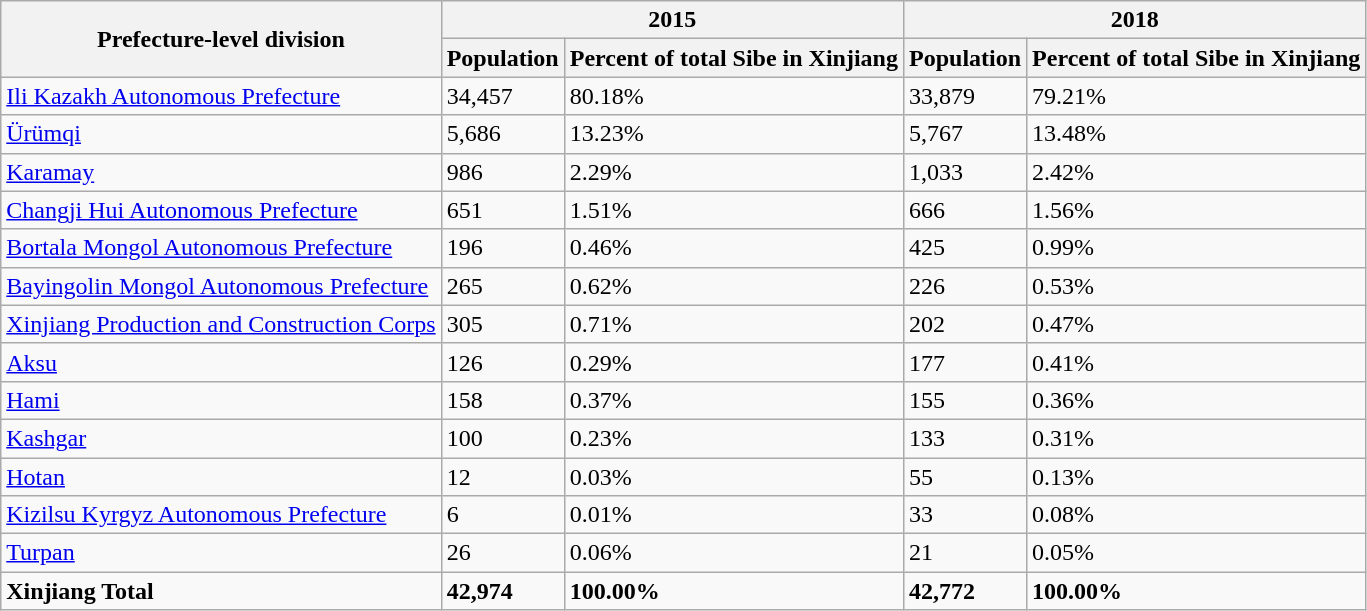<table class="wikitable">
<tr>
<th rowspan="2">Prefecture-level division</th>
<th colspan="2">2015</th>
<th colspan="2">2018</th>
</tr>
<tr>
<th>Population</th>
<th>Percent of total Sibe in Xinjiang</th>
<th>Population</th>
<th>Percent of total Sibe in Xinjiang</th>
</tr>
<tr>
<td><a href='#'>Ili Kazakh Autonomous Prefecture</a></td>
<td>34,457</td>
<td>80.18%</td>
<td>33,879</td>
<td>79.21%</td>
</tr>
<tr>
<td><a href='#'>Ürümqi</a></td>
<td>5,686</td>
<td>13.23%</td>
<td>5,767</td>
<td>13.48%</td>
</tr>
<tr>
<td><a href='#'>Karamay</a></td>
<td>986</td>
<td>2.29%</td>
<td>1,033</td>
<td>2.42%</td>
</tr>
<tr>
<td><a href='#'>Changji Hui Autonomous Prefecture</a></td>
<td>651</td>
<td>1.51%</td>
<td>666</td>
<td>1.56%</td>
</tr>
<tr>
<td><a href='#'>Bortala Mongol Autonomous Prefecture</a></td>
<td>196</td>
<td>0.46%</td>
<td>425</td>
<td>0.99%</td>
</tr>
<tr>
<td><a href='#'>Bayingolin Mongol Autonomous Prefecture</a></td>
<td>265</td>
<td>0.62%</td>
<td>226</td>
<td>0.53%</td>
</tr>
<tr>
<td><a href='#'>Xinjiang Production and Construction Corps</a></td>
<td>305</td>
<td>0.71%</td>
<td>202</td>
<td>0.47%</td>
</tr>
<tr>
<td><a href='#'>Aksu</a></td>
<td>126</td>
<td>0.29%</td>
<td>177</td>
<td>0.41%</td>
</tr>
<tr>
<td><a href='#'>Hami</a></td>
<td>158</td>
<td>0.37%</td>
<td>155</td>
<td>0.36%</td>
</tr>
<tr>
<td><a href='#'>Kashgar</a></td>
<td>100</td>
<td>0.23%</td>
<td>133</td>
<td>0.31%</td>
</tr>
<tr>
<td><a href='#'>Hotan</a></td>
<td>12</td>
<td>0.03%</td>
<td>55</td>
<td>0.13%</td>
</tr>
<tr>
<td><a href='#'>Kizilsu Kyrgyz Autonomous Prefecture</a></td>
<td>6</td>
<td>0.01%</td>
<td>33</td>
<td>0.08%</td>
</tr>
<tr>
<td><a href='#'>Turpan</a></td>
<td>26</td>
<td>0.06%</td>
<td>21</td>
<td>0.05%</td>
</tr>
<tr>
<td><strong>Xinjiang Total</strong></td>
<td><strong>42,974</strong></td>
<td><strong>100.00%</strong></td>
<td><strong>42,772</strong></td>
<td><strong>100.00%</strong></td>
</tr>
</table>
